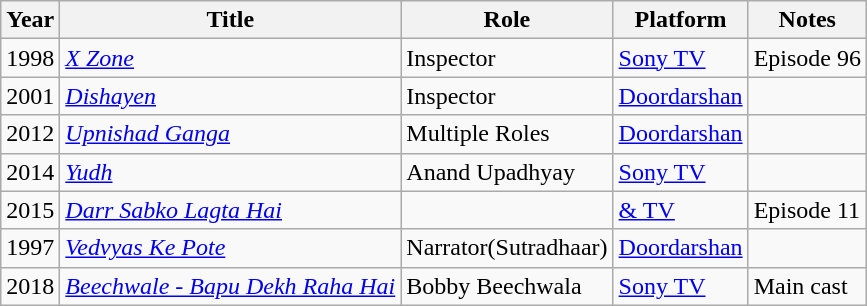<table class="wikitable sortable">
<tr>
<th>Year</th>
<th>Title</th>
<th>Role</th>
<th>Platform</th>
<th class="unsortable">Notes</th>
</tr>
<tr>
<td>1998</td>
<td><em><a href='#'>X Zone</a></em></td>
<td>Inspector</td>
<td><a href='#'>Sony TV</a></td>
<td>Episode 96</td>
</tr>
<tr>
<td>2001</td>
<td><em><a href='#'>Dishayen</a></em></td>
<td>Inspector</td>
<td><a href='#'>Doordarshan</a></td>
<td></td>
</tr>
<tr>
<td>2012</td>
<td><em><a href='#'>Upnishad Ganga</a></em></td>
<td>Multiple Roles</td>
<td><a href='#'>Doordarshan</a></td>
<td></td>
</tr>
<tr>
<td>2014</td>
<td><em><a href='#'>Yudh</a></em></td>
<td>Anand Upadhyay</td>
<td><a href='#'>Sony TV</a></td>
<td></td>
</tr>
<tr>
<td>2015</td>
<td><em><a href='#'>Darr Sabko Lagta Hai</a></em></td>
<td></td>
<td><a href='#'>& TV</a></td>
<td>Episode 11</td>
</tr>
<tr>
<td>1997</td>
<td><em><a href='#'>Vedvyas Ke Pote</a></em></td>
<td>Narrator(Sutradhaar)</td>
<td><a href='#'>Doordarshan</a></td>
<td></td>
</tr>
<tr>
<td>2018</td>
<td><em><a href='#'>Beechwale - Bapu Dekh Raha Hai</a></em></td>
<td>Bobby Beechwala</td>
<td><a href='#'>Sony TV</a></td>
<td>Main cast</td>
</tr>
</table>
